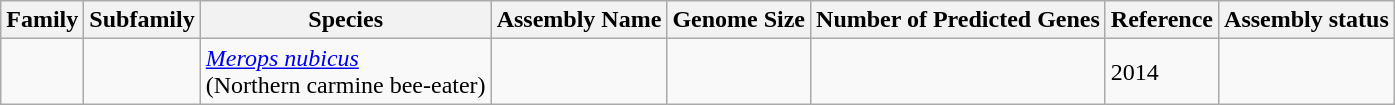<table class="wikitable sortable">
<tr>
<th>Family</th>
<th>Subfamily</th>
<th>Species</th>
<th>Assembly Name</th>
<th>Genome Size</th>
<th>Number of Predicted Genes</th>
<th>Reference</th>
<th>Assembly status</th>
</tr>
<tr>
<td></td>
<td></td>
<td><em><a href='#'>Merops nubicus</a></em><br>(Northern carmine bee-eater)</td>
<td></td>
<td></td>
<td></td>
<td>2014</td>
<td></td>
</tr>
</table>
